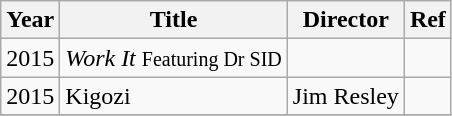<table class="wikitable">
<tr>
<th>Year</th>
<th>Title</th>
<th>Director</th>
<th>Ref</th>
</tr>
<tr>
<td>2015</td>
<td><em>Work It</em> <small>Featuring Dr SID</small></td>
<td></td>
<td></td>
</tr>
<tr>
<td>2015</td>
<td>Kigozi</td>
<td>Jim Resley</td>
<td></td>
</tr>
<tr>
</tr>
</table>
